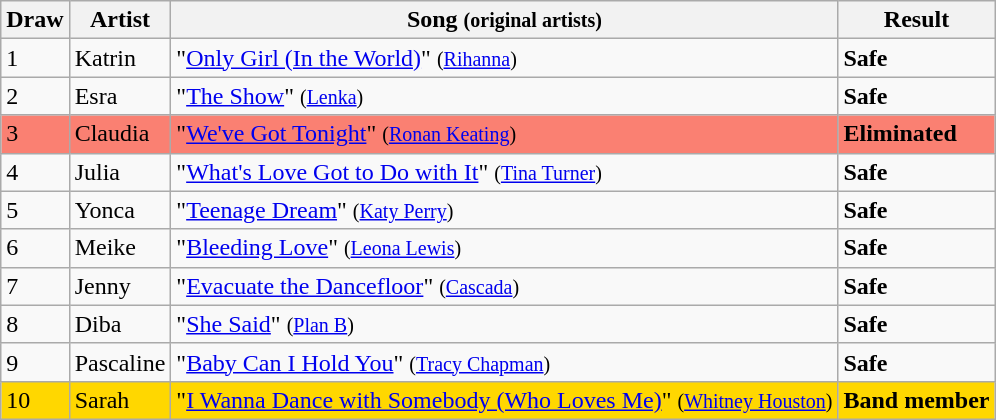<table class="wikitable">
<tr>
<th>Draw</th>
<th>Artist</th>
<th>Song <small>(original artists)</small></th>
<th>Result</th>
</tr>
<tr>
<td>1</td>
<td>Katrin</td>
<td>"<a href='#'>Only Girl (In the World)</a>" <small>(<a href='#'>Rihanna</a>)</small></td>
<td><strong>Safe</strong></td>
</tr>
<tr>
<td>2</td>
<td>Esra</td>
<td>"<a href='#'>The Show</a>" <small>(<a href='#'>Lenka</a>)</small></td>
<td><strong>Safe</strong></td>
</tr>
<tr bgcolor="#FA8072">
<td>3</td>
<td>Claudia</td>
<td>"<a href='#'>We've Got Tonight</a>" <small>(<a href='#'>Ronan Keating</a>)</small></td>
<td><strong>Eliminated</strong></td>
</tr>
<tr>
<td>4</td>
<td>Julia</td>
<td>"<a href='#'>What's Love Got to Do with It</a>" <small>(<a href='#'>Tina Turner</a>)</small></td>
<td><strong>Safe</strong></td>
</tr>
<tr>
<td>5</td>
<td>Yonca</td>
<td>"<a href='#'>Teenage Dream</a>" <small>(<a href='#'>Katy Perry</a>)</small></td>
<td><strong>Safe</strong></td>
</tr>
<tr>
<td>6</td>
<td>Meike</td>
<td>"<a href='#'>Bleeding Love</a>" <small>(<a href='#'>Leona Lewis</a>)</small></td>
<td><strong>Safe</strong></td>
</tr>
<tr>
<td>7</td>
<td>Jenny</td>
<td>"<a href='#'>Evacuate the Dancefloor</a>" <small>(<a href='#'>Cascada</a>)</small></td>
<td><strong>Safe</strong></td>
</tr>
<tr>
<td>8</td>
<td>Diba</td>
<td>"<a href='#'>She Said</a>" <small>(<a href='#'>Plan B</a>)</small></td>
<td><strong>Safe</strong></td>
</tr>
<tr>
<td>9</td>
<td>Pascaline</td>
<td>"<a href='#'>Baby Can I Hold You</a>" <small>(<a href='#'>Tracy Chapman</a>)</small></td>
<td><strong>Safe</strong></td>
</tr>
<tr bgcolor="gold">
<td>10</td>
<td>Sarah</td>
<td>"<a href='#'>I Wanna Dance with Somebody (Who Loves Me)</a>" <small>(<a href='#'>Whitney Houston</a>)</small></td>
<td><strong>Band member</strong></td>
</tr>
</table>
